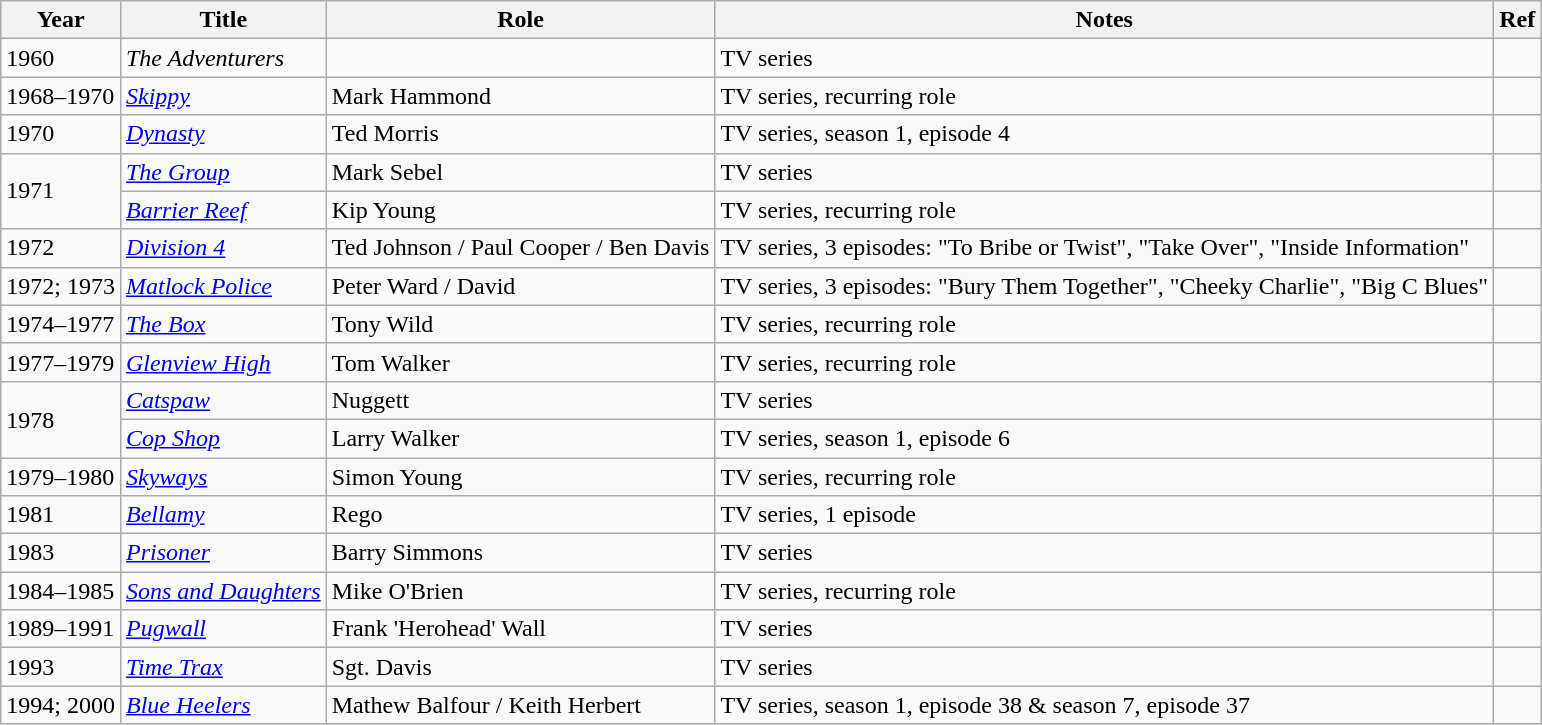<table class="wikitable plainrowheaders sortable">
<tr>
<th>Year</th>
<th>Title</th>
<th>Role</th>
<th>Notes</th>
<th>Ref</th>
</tr>
<tr>
<td>1960</td>
<td><em>The Adventurers</em></td>
<td></td>
<td>TV series</td>
</tr>
<tr>
<td>1968–1970</td>
<td><a href='#'><em>Skippy</em></a></td>
<td>Mark Hammond</td>
<td>TV series, recurring role</td>
<td></td>
</tr>
<tr>
<td>1970</td>
<td><em><a href='#'>Dynasty</a></em></td>
<td>Ted Morris</td>
<td>TV series, season 1, episode 4</td>
<td></td>
</tr>
<tr>
<td rowspan=2>1971</td>
<td><em><a href='#'>The Group</a></em></td>
<td>Mark Sebel</td>
<td>TV series</td>
<td></td>
</tr>
<tr>
<td><em><a href='#'>Barrier Reef</a></em></td>
<td>Kip Young</td>
<td>TV series, recurring role</td>
<td></td>
</tr>
<tr>
<td>1972</td>
<td><em><a href='#'>Division 4</a></em></td>
<td>Ted Johnson / Paul Cooper / Ben Davis</td>
<td>TV series, 3 episodes: "To Bribe or Twist", "Take Over", "Inside Information"</td>
<td></td>
</tr>
<tr>
<td>1972; 1973</td>
<td><em><a href='#'>Matlock Police</a></em></td>
<td>Peter Ward / David</td>
<td>TV series, 3 episodes: "Bury Them Together", "Cheeky Charlie", "Big C Blues"</td>
<td></td>
</tr>
<tr>
<td>1974–1977</td>
<td><em><a href='#'>The Box</a></em></td>
<td>Tony Wild</td>
<td>TV series, recurring role</td>
<td></td>
</tr>
<tr>
<td>1977–1979</td>
<td><em><a href='#'>Glenview High</a></em></td>
<td>Tom Walker</td>
<td>TV series, recurring role</td>
<td></td>
</tr>
<tr>
<td rowspan=2>1978</td>
<td><em><a href='#'>Catspaw</a></em></td>
<td>Nuggett</td>
<td>TV series</td>
<td></td>
</tr>
<tr>
<td><em><a href='#'>Cop Shop</a></em></td>
<td>Larry Walker</td>
<td>TV series, season 1, episode 6</td>
<td></td>
</tr>
<tr>
<td>1979–1980</td>
<td><em><a href='#'>Skyways</a></em></td>
<td>Simon Young</td>
<td>TV series, recurring role</td>
<td></td>
</tr>
<tr>
<td>1981</td>
<td><em><a href='#'>Bellamy</a></em></td>
<td>Rego</td>
<td>TV series, 1 episode</td>
<td></td>
</tr>
<tr>
<td>1983</td>
<td><em><a href='#'>Prisoner</a></em></td>
<td>Barry Simmons</td>
<td>TV series</td>
<td></td>
</tr>
<tr>
<td>1984–1985</td>
<td><em><a href='#'>Sons and Daughters</a></em></td>
<td>Mike O'Brien</td>
<td>TV series, recurring role</td>
<td></td>
</tr>
<tr>
<td>1989–1991</td>
<td><em><a href='#'>Pugwall</a></em></td>
<td>Frank 'Herohead' Wall</td>
<td>TV series</td>
<td></td>
</tr>
<tr>
<td>1993</td>
<td><em><a href='#'>Time Trax</a></em></td>
<td>Sgt. Davis</td>
<td>TV series</td>
<td></td>
</tr>
<tr>
<td>1994; 2000</td>
<td><em><a href='#'>Blue Heelers</a></em></td>
<td>Mathew Balfour / Keith Herbert</td>
<td>TV series, season 1, episode 38 & season 7, episode 37</td>
<td></td>
</tr>
</table>
